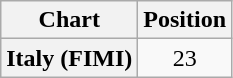<table class="wikitable plainrowheaders" style="text-align:center;">
<tr>
<th>Chart</th>
<th>Position</th>
</tr>
<tr>
<th scope="row">Italy (FIMI)</th>
<td>23</td>
</tr>
</table>
